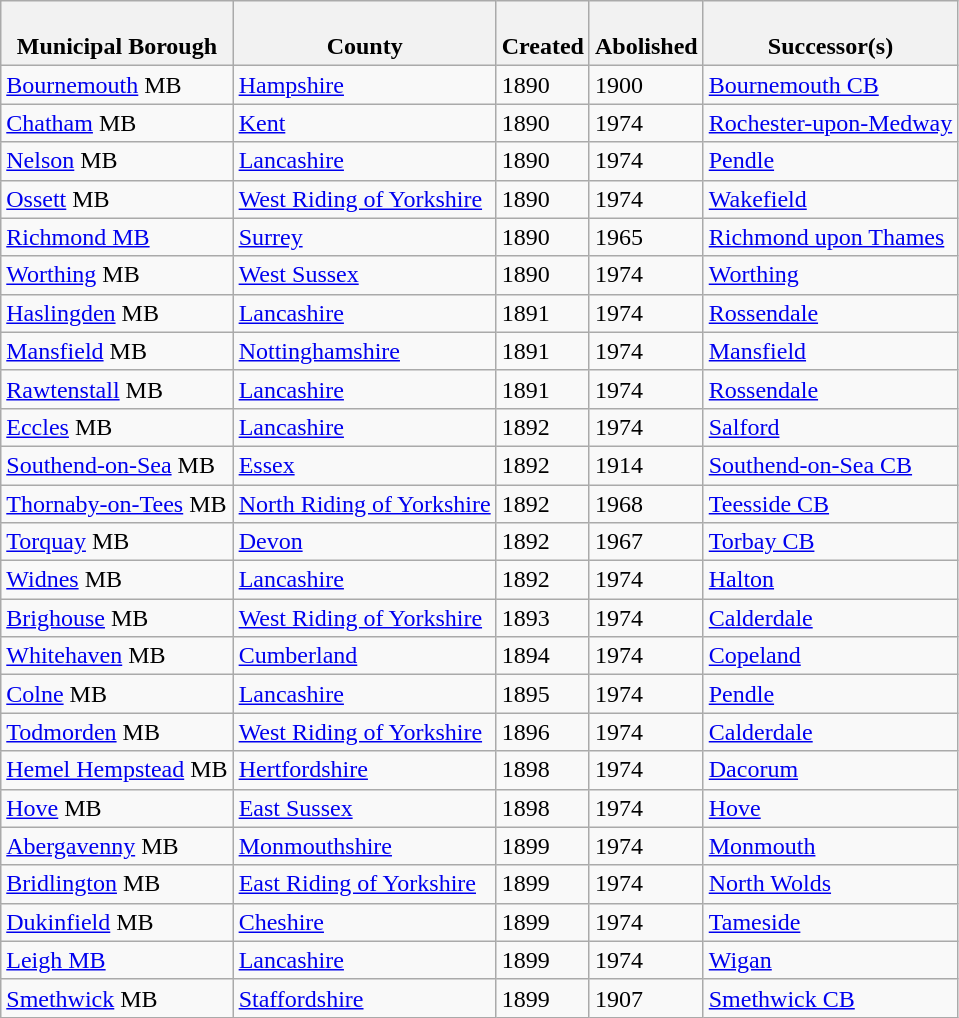<table class="wikitable sortable">
<tr>
<th><br>Municipal Borough</th>
<th><br>County</th>
<th><br>Created</th>
<th><br>Abolished</th>
<th><br>Successor(s)</th>
</tr>
<tr>
<td><a href='#'>Bournemouth</a> MB</td>
<td><a href='#'>Hampshire</a></td>
<td>1890</td>
<td>1900</td>
<td><a href='#'>Bournemouth CB</a></td>
</tr>
<tr>
<td><a href='#'>Chatham</a> MB</td>
<td><a href='#'>Kent</a></td>
<td>1890</td>
<td>1974</td>
<td><a href='#'>Rochester-upon-Medway</a></td>
</tr>
<tr>
<td><a href='#'>Nelson</a> MB</td>
<td><a href='#'>Lancashire</a></td>
<td>1890</td>
<td>1974</td>
<td><a href='#'>Pendle</a></td>
</tr>
<tr>
<td><a href='#'>Ossett</a> MB</td>
<td><a href='#'>West Riding of Yorkshire</a></td>
<td>1890</td>
<td>1974</td>
<td><a href='#'>Wakefield</a></td>
</tr>
<tr>
<td><a href='#'>Richmond MB</a></td>
<td><a href='#'>Surrey</a></td>
<td>1890</td>
<td>1965</td>
<td><a href='#'>Richmond upon Thames</a></td>
</tr>
<tr>
<td><a href='#'>Worthing</a> MB</td>
<td><a href='#'>West Sussex</a></td>
<td>1890</td>
<td>1974</td>
<td><a href='#'>Worthing</a></td>
</tr>
<tr>
<td><a href='#'>Haslingden</a> MB</td>
<td><a href='#'>Lancashire</a></td>
<td>1891</td>
<td>1974</td>
<td><a href='#'>Rossendale</a></td>
</tr>
<tr>
<td><a href='#'>Mansfield</a> MB</td>
<td><a href='#'>Nottinghamshire</a></td>
<td>1891</td>
<td>1974</td>
<td><a href='#'>Mansfield</a></td>
</tr>
<tr>
<td><a href='#'>Rawtenstall</a> MB</td>
<td><a href='#'>Lancashire</a></td>
<td>1891</td>
<td>1974</td>
<td><a href='#'>Rossendale</a></td>
</tr>
<tr>
<td><a href='#'>Eccles</a> MB</td>
<td><a href='#'>Lancashire</a></td>
<td>1892</td>
<td>1974</td>
<td><a href='#'>Salford</a></td>
</tr>
<tr>
<td><a href='#'>Southend-on-Sea</a> MB</td>
<td><a href='#'>Essex</a></td>
<td>1892</td>
<td>1914</td>
<td><a href='#'>Southend-on-Sea CB</a></td>
</tr>
<tr>
<td><a href='#'>Thornaby-on-Tees</a> MB</td>
<td><a href='#'>North Riding of Yorkshire</a></td>
<td>1892</td>
<td>1968</td>
<td><a href='#'>Teesside CB</a></td>
</tr>
<tr>
<td><a href='#'>Torquay</a> MB</td>
<td><a href='#'>Devon</a></td>
<td>1892</td>
<td>1967</td>
<td><a href='#'>Torbay CB</a></td>
</tr>
<tr>
<td><a href='#'>Widnes</a> MB</td>
<td><a href='#'>Lancashire</a></td>
<td>1892</td>
<td>1974</td>
<td><a href='#'>Halton</a></td>
</tr>
<tr>
<td><a href='#'>Brighouse</a> MB</td>
<td><a href='#'>West Riding of Yorkshire</a></td>
<td>1893</td>
<td>1974</td>
<td><a href='#'>Calderdale</a></td>
</tr>
<tr>
<td><a href='#'>Whitehaven</a> MB</td>
<td><a href='#'>Cumberland</a></td>
<td>1894</td>
<td>1974</td>
<td><a href='#'>Copeland</a></td>
</tr>
<tr>
<td><a href='#'>Colne</a> MB</td>
<td><a href='#'>Lancashire</a></td>
<td>1895</td>
<td>1974</td>
<td><a href='#'>Pendle</a></td>
</tr>
<tr>
<td><a href='#'>Todmorden</a> MB</td>
<td><a href='#'>West Riding of Yorkshire</a></td>
<td>1896</td>
<td>1974</td>
<td><a href='#'>Calderdale</a></td>
</tr>
<tr>
<td><a href='#'>Hemel Hempstead</a> MB</td>
<td><a href='#'>Hertfordshire</a></td>
<td>1898</td>
<td>1974</td>
<td><a href='#'>Dacorum</a></td>
</tr>
<tr>
<td><a href='#'>Hove</a> MB</td>
<td><a href='#'>East Sussex</a></td>
<td>1898</td>
<td>1974</td>
<td><a href='#'>Hove</a></td>
</tr>
<tr>
<td><a href='#'>Abergavenny</a> MB</td>
<td><a href='#'>Monmouthshire</a></td>
<td>1899</td>
<td>1974</td>
<td><a href='#'>Monmouth</a></td>
</tr>
<tr>
<td><a href='#'>Bridlington</a> MB</td>
<td><a href='#'>East Riding of Yorkshire</a></td>
<td>1899</td>
<td>1974</td>
<td><a href='#'>North Wolds</a></td>
</tr>
<tr>
<td><a href='#'>Dukinfield</a> MB</td>
<td><a href='#'>Cheshire</a></td>
<td>1899</td>
<td>1974</td>
<td><a href='#'>Tameside</a></td>
</tr>
<tr>
<td><a href='#'>Leigh MB</a></td>
<td><a href='#'>Lancashire</a></td>
<td>1899</td>
<td>1974</td>
<td><a href='#'>Wigan</a></td>
</tr>
<tr>
<td><a href='#'>Smethwick</a> MB</td>
<td><a href='#'>Staffordshire</a></td>
<td>1899</td>
<td>1907</td>
<td><a href='#'>Smethwick CB</a></td>
</tr>
</table>
